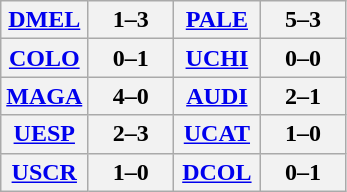<table class="wikitable" style="text-align:center">
<tr>
<th !width="50"><a href='#'>DMEL</a></th>
<th width="50">1–3</th>
<th width="50"><a href='#'>PALE</a></th>
<th width="50">5–3</th>
</tr>
<tr>
<th !width="50"><a href='#'>COLO</a></th>
<th width="50">0–1</th>
<th width="50"><a href='#'>UCHI</a></th>
<th width="50">0–0</th>
</tr>
<tr>
<th !width="50"><a href='#'>MAGA</a></th>
<th width="50">4–0</th>
<th width="50"><a href='#'>AUDI</a></th>
<th width="50">2–1</th>
</tr>
<tr>
<th !width="50"><a href='#'>UESP</a></th>
<th width="50">2–3</th>
<th width="50"><a href='#'>UCAT</a></th>
<th width="50">1–0</th>
</tr>
<tr>
<th !width="50"><a href='#'>USCR</a></th>
<th width="50">1–0</th>
<th width="50"><a href='#'>DCOL</a></th>
<th width="50">0–1</th>
</tr>
</table>
